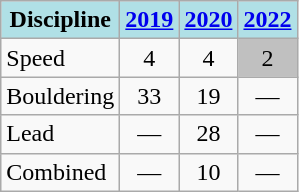<table class="wikitable" style="text-align: center;">
<tr>
<th style="background: #b0e0e6;">Discipline</th>
<th style="background: #b0e0e6;"><a href='#'>2019</a></th>
<th style="background: #b0e0e6;"><a href='#'>2020</a></th>
<th style="background: #b0e0e6;"><a href='#'>2022</a></th>
</tr>
<tr>
<td align="left">Speed</td>
<td>4</td>
<td>4</td>
<td style="background: silver">2</td>
</tr>
<tr>
<td align="left">Bouldering</td>
<td>33</td>
<td>19</td>
<td>—</td>
</tr>
<tr>
<td align="left">Lead</td>
<td>—</td>
<td>28</td>
<td>—</td>
</tr>
<tr>
<td align="left">Combined</td>
<td>—</td>
<td>10</td>
<td>—</td>
</tr>
</table>
